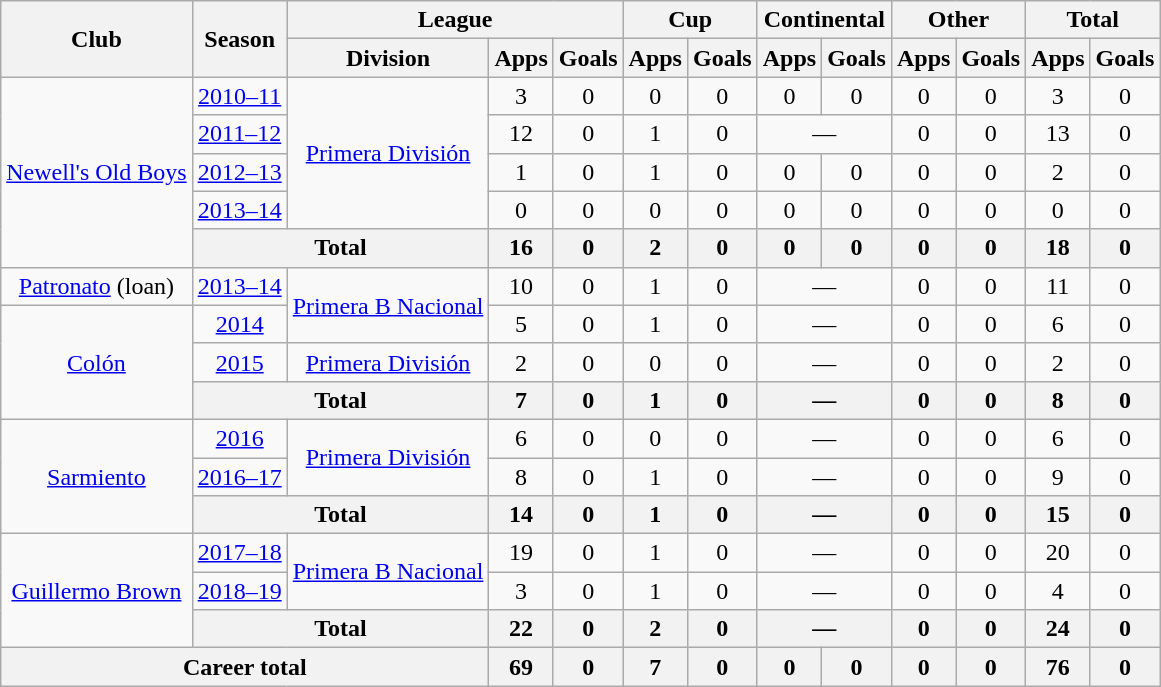<table class="wikitable" style="text-align:center">
<tr>
<th rowspan="2">Club</th>
<th rowspan="2">Season</th>
<th colspan="3">League</th>
<th colspan="2">Cup</th>
<th colspan="2">Continental</th>
<th colspan="2">Other</th>
<th colspan="2">Total</th>
</tr>
<tr>
<th>Division</th>
<th>Apps</th>
<th>Goals</th>
<th>Apps</th>
<th>Goals</th>
<th>Apps</th>
<th>Goals</th>
<th>Apps</th>
<th>Goals</th>
<th>Apps</th>
<th>Goals</th>
</tr>
<tr>
<td rowspan="5"><a href='#'>Newell's Old Boys</a></td>
<td><a href='#'>2010–11</a></td>
<td rowspan="4"><a href='#'>Primera División</a></td>
<td>3</td>
<td>0</td>
<td>0</td>
<td>0</td>
<td>0</td>
<td>0</td>
<td>0</td>
<td>0</td>
<td>3</td>
<td>0</td>
</tr>
<tr>
<td><a href='#'>2011–12</a></td>
<td>12</td>
<td>0</td>
<td>1</td>
<td>0</td>
<td colspan="2">—</td>
<td>0</td>
<td>0</td>
<td>13</td>
<td>0</td>
</tr>
<tr>
<td><a href='#'>2012–13</a></td>
<td>1</td>
<td>0</td>
<td>1</td>
<td>0</td>
<td>0</td>
<td>0</td>
<td>0</td>
<td>0</td>
<td>2</td>
<td>0</td>
</tr>
<tr>
<td><a href='#'>2013–14</a></td>
<td>0</td>
<td>0</td>
<td>0</td>
<td>0</td>
<td>0</td>
<td>0</td>
<td>0</td>
<td>0</td>
<td>0</td>
<td>0</td>
</tr>
<tr>
<th colspan="2">Total</th>
<th>16</th>
<th>0</th>
<th>2</th>
<th>0</th>
<th>0</th>
<th>0</th>
<th>0</th>
<th>0</th>
<th>18</th>
<th>0</th>
</tr>
<tr>
<td rowspan="1"><a href='#'>Patronato</a> (loan)</td>
<td><a href='#'>2013–14</a></td>
<td rowspan="2"><a href='#'>Primera B Nacional</a></td>
<td>10</td>
<td>0</td>
<td>1</td>
<td>0</td>
<td colspan="2">—</td>
<td>0</td>
<td>0</td>
<td>11</td>
<td>0</td>
</tr>
<tr>
<td rowspan="3"><a href='#'>Colón</a></td>
<td><a href='#'>2014</a></td>
<td>5</td>
<td>0</td>
<td>1</td>
<td>0</td>
<td colspan="2">—</td>
<td>0</td>
<td>0</td>
<td>6</td>
<td>0</td>
</tr>
<tr>
<td><a href='#'>2015</a></td>
<td rowspan="1"><a href='#'>Primera División</a></td>
<td>2</td>
<td>0</td>
<td>0</td>
<td>0</td>
<td colspan="2">—</td>
<td>0</td>
<td>0</td>
<td>2</td>
<td>0</td>
</tr>
<tr>
<th colspan="2">Total</th>
<th>7</th>
<th>0</th>
<th>1</th>
<th>0</th>
<th colspan="2">—</th>
<th>0</th>
<th>0</th>
<th>8</th>
<th>0</th>
</tr>
<tr>
<td rowspan="3"><a href='#'>Sarmiento</a></td>
<td><a href='#'>2016</a></td>
<td rowspan="2"><a href='#'>Primera División</a></td>
<td>6</td>
<td>0</td>
<td>0</td>
<td>0</td>
<td colspan="2">—</td>
<td>0</td>
<td>0</td>
<td>6</td>
<td>0</td>
</tr>
<tr>
<td><a href='#'>2016–17</a></td>
<td>8</td>
<td>0</td>
<td>1</td>
<td>0</td>
<td colspan="2">—</td>
<td>0</td>
<td>0</td>
<td>9</td>
<td>0</td>
</tr>
<tr>
<th colspan="2">Total</th>
<th>14</th>
<th>0</th>
<th>1</th>
<th>0</th>
<th colspan="2">—</th>
<th>0</th>
<th>0</th>
<th>15</th>
<th>0</th>
</tr>
<tr>
<td rowspan="3"><a href='#'>Guillermo Brown</a></td>
<td><a href='#'>2017–18</a></td>
<td rowspan="2"><a href='#'>Primera B Nacional</a></td>
<td>19</td>
<td>0</td>
<td>1</td>
<td>0</td>
<td colspan="2">—</td>
<td>0</td>
<td>0</td>
<td>20</td>
<td>0</td>
</tr>
<tr>
<td><a href='#'>2018–19</a></td>
<td>3</td>
<td>0</td>
<td>1</td>
<td>0</td>
<td colspan="2">—</td>
<td>0</td>
<td>0</td>
<td>4</td>
<td>0</td>
</tr>
<tr>
<th colspan="2">Total</th>
<th>22</th>
<th>0</th>
<th>2</th>
<th>0</th>
<th colspan="2">—</th>
<th>0</th>
<th>0</th>
<th>24</th>
<th>0</th>
</tr>
<tr>
<th colspan="3">Career total</th>
<th>69</th>
<th>0</th>
<th>7</th>
<th>0</th>
<th>0</th>
<th>0</th>
<th>0</th>
<th>0</th>
<th>76</th>
<th>0</th>
</tr>
</table>
